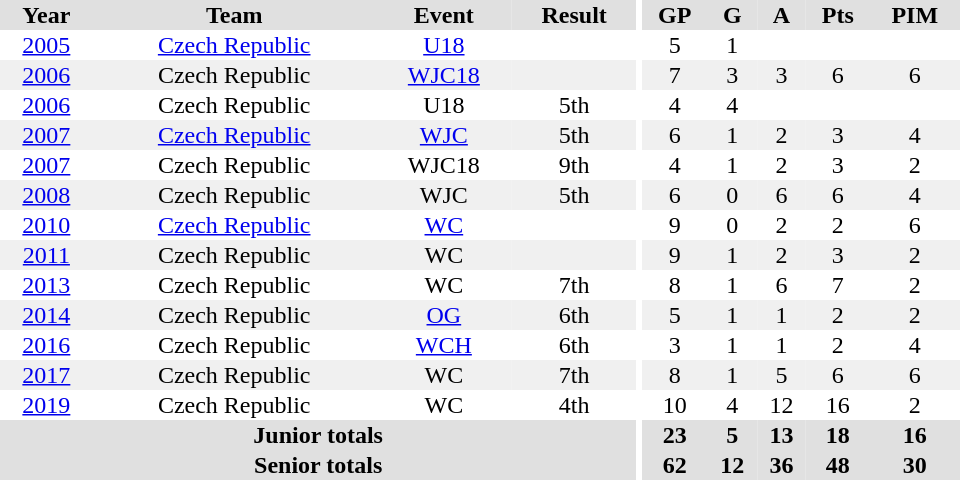<table border="0" cellpadding="1" cellspacing="0" ID="Table3" style="text-align:center; width:40em">
<tr ALIGN="center" bgcolor="#e0e0e0">
<th>Year</th>
<th>Team</th>
<th>Event</th>
<th>Result</th>
<th rowspan="99" bgcolor="#ffffff"></th>
<th>GP</th>
<th>G</th>
<th>A</th>
<th>Pts</th>
<th>PIM</th>
</tr>
<tr>
<td><a href='#'>2005</a></td>
<td><a href='#'>Czech Republic</a></td>
<td><a href='#'>U18</a></td>
<td></td>
<td>5</td>
<td>1</td>
<td></td>
<td></td>
<td></td>
</tr>
<tr bgcolor="#f0f0f0">
<td><a href='#'>2006</a></td>
<td>Czech Republic</td>
<td><a href='#'>WJC18</a></td>
<td></td>
<td>7</td>
<td>3</td>
<td>3</td>
<td>6</td>
<td>6</td>
</tr>
<tr>
<td><a href='#'>2006</a></td>
<td>Czech Republic</td>
<td>U18</td>
<td>5th</td>
<td>4</td>
<td>4</td>
<td></td>
<td></td>
<td></td>
</tr>
<tr bgcolor="#f0f0f0">
<td><a href='#'>2007</a></td>
<td><a href='#'>Czech Republic</a></td>
<td><a href='#'>WJC</a></td>
<td>5th</td>
<td>6</td>
<td>1</td>
<td>2</td>
<td>3</td>
<td>4</td>
</tr>
<tr>
<td><a href='#'>2007</a></td>
<td>Czech Republic</td>
<td>WJC18</td>
<td>9th</td>
<td>4</td>
<td>1</td>
<td>2</td>
<td>3</td>
<td>2</td>
</tr>
<tr bgcolor="#f0f0f0">
<td><a href='#'>2008</a></td>
<td>Czech Republic</td>
<td>WJC</td>
<td>5th</td>
<td>6</td>
<td>0</td>
<td>6</td>
<td>6</td>
<td>4</td>
</tr>
<tr>
<td><a href='#'>2010</a></td>
<td><a href='#'>Czech Republic</a></td>
<td><a href='#'>WC</a></td>
<td></td>
<td>9</td>
<td>0</td>
<td>2</td>
<td>2</td>
<td>6</td>
</tr>
<tr bgcolor="#f0f0f0">
<td><a href='#'>2011</a></td>
<td>Czech Republic</td>
<td>WC</td>
<td></td>
<td>9</td>
<td>1</td>
<td>2</td>
<td>3</td>
<td>2</td>
</tr>
<tr>
<td><a href='#'>2013</a></td>
<td>Czech Republic</td>
<td>WC</td>
<td>7th</td>
<td>8</td>
<td>1</td>
<td>6</td>
<td>7</td>
<td>2</td>
</tr>
<tr bgcolor="#f0f0f0">
<td><a href='#'>2014</a></td>
<td>Czech Republic</td>
<td><a href='#'>OG</a></td>
<td>6th</td>
<td>5</td>
<td>1</td>
<td>1</td>
<td>2</td>
<td>2</td>
</tr>
<tr>
<td><a href='#'>2016</a></td>
<td>Czech Republic</td>
<td><a href='#'>WCH</a></td>
<td>6th</td>
<td>3</td>
<td>1</td>
<td>1</td>
<td>2</td>
<td>4</td>
</tr>
<tr bgcolor="#f0f0f0">
<td><a href='#'>2017</a></td>
<td>Czech Republic</td>
<td>WC</td>
<td>7th</td>
<td>8</td>
<td>1</td>
<td>5</td>
<td>6</td>
<td>6</td>
</tr>
<tr>
<td><a href='#'>2019</a></td>
<td>Czech Republic</td>
<td>WC</td>
<td>4th</td>
<td>10</td>
<td>4</td>
<td>12</td>
<td>16</td>
<td>2</td>
</tr>
<tr bgcolor="#e0e0e0">
<th colspan="4">Junior totals</th>
<th>23</th>
<th>5</th>
<th>13</th>
<th>18</th>
<th>16</th>
</tr>
<tr bgcolor="#e0e0e0">
<th colspan="4">Senior totals</th>
<th>62</th>
<th>12</th>
<th>36</th>
<th>48</th>
<th>30</th>
</tr>
</table>
